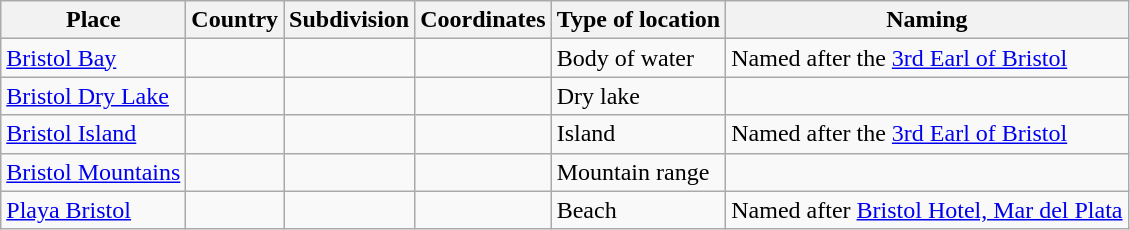<table class="wikitable sortable">
<tr>
<th>Place</th>
<th>Country</th>
<th>Subdivision</th>
<th>Coordinates</th>
<th>Type of location</th>
<th>Naming</th>
</tr>
<tr>
<td><a href='#'>Bristol Bay</a></td>
<td></td>
<td></td>
<td></td>
<td>Body of water</td>
<td>Named after the <a href='#'>3rd Earl of Bristol</a></td>
</tr>
<tr>
<td><a href='#'>Bristol Dry Lake</a></td>
<td></td>
<td></td>
<td></td>
<td>Dry lake</td>
<td></td>
</tr>
<tr>
<td><a href='#'>Bristol Island</a></td>
<td></td>
<td></td>
<td></td>
<td>Island</td>
<td>Named after the <a href='#'>3rd Earl of Bristol</a></td>
</tr>
<tr>
<td><a href='#'>Bristol Mountains</a></td>
<td></td>
<td></td>
<td></td>
<td>Mountain range</td>
<td></td>
</tr>
<tr>
<td><a href='#'>Playa Bristol</a></td>
<td></td>
<td></td>
<td></td>
<td>Beach</td>
<td>Named after <a href='#'>Bristol Hotel, Mar del Plata</a></td>
</tr>
</table>
